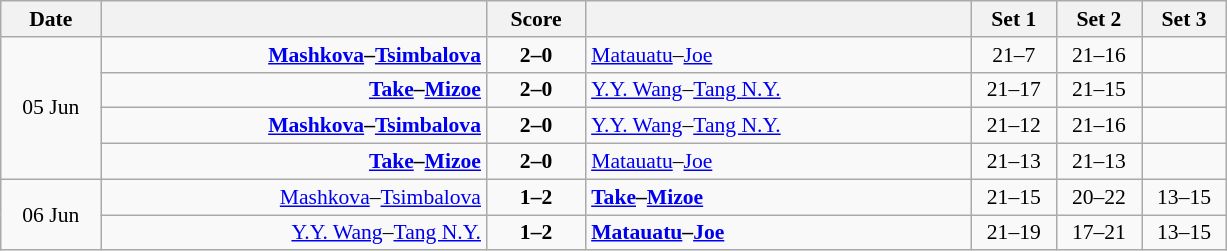<table class="wikitable" style="text-align: center; font-size:90% ">
<tr>
<th width="60">Date</th>
<th align="right" width="250"></th>
<th width="60">Score</th>
<th align="left" width="250"></th>
<th width="50">Set 1</th>
<th width="50">Set 2</th>
<th width="50">Set 3</th>
</tr>
<tr>
<td rowspan=4>05 Jun</td>
<td align=right><strong><a href='#'>Mashkova</a>–<a href='#'>Tsimbalova</a> </strong></td>
<td align=center><strong>2–0</strong></td>
<td align=left> <a href='#'>Matauatu</a>–<a href='#'>Joe</a></td>
<td>21–7</td>
<td>21–16</td>
<td></td>
</tr>
<tr>
<td align=right><strong><a href='#'>Take</a>–<a href='#'>Mizoe</a> </strong></td>
<td align=center><strong>2–0</strong></td>
<td align=left> <a href='#'>Y.Y. Wang</a>–<a href='#'>Tang N.Y.</a></td>
<td>21–17</td>
<td>21–15</td>
<td></td>
</tr>
<tr>
<td align=right><strong><a href='#'>Mashkova</a>–<a href='#'>Tsimbalova</a> </strong></td>
<td align=center><strong>2–0</strong></td>
<td align=left> <a href='#'>Y.Y. Wang</a>–<a href='#'>Tang N.Y.</a></td>
<td>21–12</td>
<td>21–16</td>
<td></td>
</tr>
<tr>
<td align=right><strong><a href='#'>Take</a>–<a href='#'>Mizoe</a> </strong></td>
<td align=center><strong>2–0</strong></td>
<td align=left> <a href='#'>Matauatu</a>–<a href='#'>Joe</a></td>
<td>21–13</td>
<td>21–13</td>
<td></td>
</tr>
<tr>
<td rowspan=2>06 Jun</td>
<td align=right><a href='#'>Mashkova</a>–<a href='#'>Tsimbalova</a> </td>
<td align=center><strong>1–2</strong></td>
<td align=left><strong> <a href='#'>Take</a>–<a href='#'>Mizoe</a></strong></td>
<td>21–15</td>
<td>20–22</td>
<td>13–15</td>
</tr>
<tr>
<td align=right><a href='#'>Y.Y. Wang</a>–<a href='#'>Tang N.Y.</a> </td>
<td align=center><strong>1–2</strong></td>
<td align=left><strong> <a href='#'>Matauatu</a>–<a href='#'>Joe</a></strong></td>
<td>21–19</td>
<td>17–21</td>
<td>13–15</td>
</tr>
</table>
